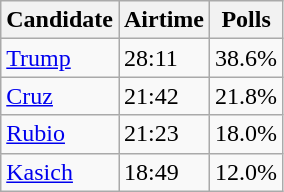<table class="wikitable sortable">
<tr>
<th>Candidate</th>
<th>Airtime</th>
<th>Polls</th>
</tr>
<tr>
<td><a href='#'>Trump</a></td>
<td>28:11</td>
<td>38.6%</td>
</tr>
<tr>
<td><a href='#'>Cruz</a></td>
<td>21:42</td>
<td>21.8%</td>
</tr>
<tr>
<td><a href='#'>Rubio</a></td>
<td>21:23</td>
<td>18.0%</td>
</tr>
<tr>
<td><a href='#'>Kasich</a></td>
<td>18:49</td>
<td>12.0%</td>
</tr>
</table>
